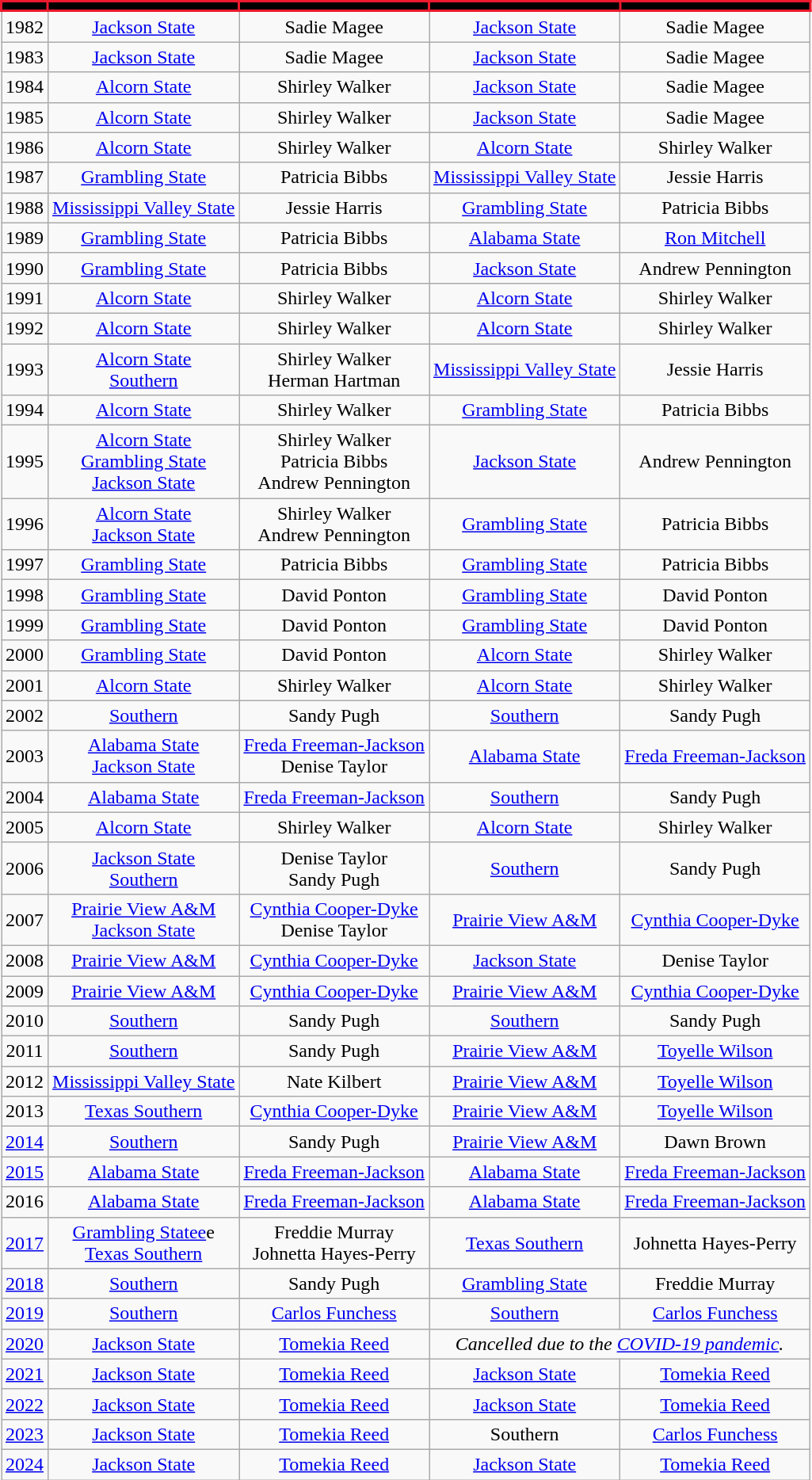<table class="wikitable sortable" style="text-align: center">
<tr bgcolor=black>
<td style="border:2px solid #ED192D"></td>
<td style="border:2px solid #ED192D"></td>
<td style="border:2px solid #ED192D"></td>
<td style="border:2px solid #ED192D"></td>
<td style="border:2px solid #ED192D"></td>
</tr>
<tr>
<td>1982</td>
<td><a href='#'>Jackson State</a></td>
<td>Sadie Magee</td>
<td><a href='#'>Jackson State</a></td>
<td>Sadie Magee</td>
</tr>
<tr>
<td>1983</td>
<td><a href='#'>Jackson State</a></td>
<td>Sadie Magee</td>
<td><a href='#'>Jackson State</a></td>
<td>Sadie Magee</td>
</tr>
<tr>
<td>1984</td>
<td><a href='#'>Alcorn State</a></td>
<td>Shirley Walker</td>
<td><a href='#'>Jackson State</a></td>
<td>Sadie Magee</td>
</tr>
<tr>
<td>1985</td>
<td><a href='#'>Alcorn State</a></td>
<td>Shirley Walker</td>
<td><a href='#'>Jackson State</a></td>
<td>Sadie Magee</td>
</tr>
<tr>
<td>1986</td>
<td><a href='#'>Alcorn State</a></td>
<td>Shirley Walker</td>
<td><a href='#'>Alcorn State</a></td>
<td>Shirley Walker</td>
</tr>
<tr>
<td>1987</td>
<td><a href='#'>Grambling State</a></td>
<td>Patricia Bibbs</td>
<td><a href='#'>Mississippi Valley State</a></td>
<td>Jessie Harris</td>
</tr>
<tr>
<td>1988</td>
<td><a href='#'>Mississippi Valley State</a></td>
<td>Jessie Harris</td>
<td><a href='#'>Grambling State</a></td>
<td>Patricia Bibbs</td>
</tr>
<tr>
<td>1989</td>
<td><a href='#'>Grambling State</a></td>
<td>Patricia Bibbs</td>
<td><a href='#'>Alabama State</a></td>
<td><a href='#'>Ron Mitchell</a></td>
</tr>
<tr>
<td>1990</td>
<td><a href='#'>Grambling State</a></td>
<td>Patricia Bibbs</td>
<td><a href='#'>Jackson State</a></td>
<td>Andrew Pennington</td>
</tr>
<tr>
<td>1991</td>
<td><a href='#'>Alcorn State</a></td>
<td>Shirley Walker</td>
<td><a href='#'>Alcorn State</a></td>
<td>Shirley Walker</td>
</tr>
<tr>
<td>1992</td>
<td><a href='#'>Alcorn State</a></td>
<td>Shirley Walker</td>
<td><a href='#'>Alcorn State</a></td>
<td>Shirley Walker</td>
</tr>
<tr>
<td>1993</td>
<td><a href='#'>Alcorn State</a><br><a href='#'>Southern</a></td>
<td>Shirley Walker<br>Herman Hartman</td>
<td><a href='#'>Mississippi Valley State</a></td>
<td>Jessie Harris</td>
</tr>
<tr>
<td>1994</td>
<td><a href='#'>Alcorn State</a></td>
<td>Shirley Walker</td>
<td><a href='#'>Grambling State</a></td>
<td>Patricia Bibbs</td>
</tr>
<tr>
<td>1995</td>
<td><a href='#'>Alcorn State</a><br><a href='#'>Grambling State</a><br><a href='#'>Jackson State</a></td>
<td>Shirley Walker<br>Patricia Bibbs<br>Andrew Pennington</td>
<td><a href='#'>Jackson State</a></td>
<td>Andrew Pennington</td>
</tr>
<tr>
<td>1996</td>
<td><a href='#'>Alcorn State</a><br><a href='#'>Jackson State</a></td>
<td>Shirley Walker<br>Andrew Pennington</td>
<td><a href='#'>Grambling State</a></td>
<td>Patricia Bibbs</td>
</tr>
<tr>
<td>1997</td>
<td><a href='#'>Grambling State</a></td>
<td>Patricia Bibbs</td>
<td><a href='#'>Grambling State</a></td>
<td>Patricia Bibbs</td>
</tr>
<tr>
<td>1998</td>
<td><a href='#'>Grambling State</a></td>
<td>David Ponton</td>
<td><a href='#'>Grambling State</a></td>
<td>David Ponton</td>
</tr>
<tr>
<td>1999</td>
<td><a href='#'>Grambling State</a></td>
<td>David Ponton</td>
<td><a href='#'>Grambling State</a></td>
<td>David Ponton</td>
</tr>
<tr>
<td>2000</td>
<td><a href='#'>Grambling State</a></td>
<td>David Ponton</td>
<td><a href='#'>Alcorn State</a></td>
<td>Shirley Walker</td>
</tr>
<tr>
<td>2001</td>
<td><a href='#'>Alcorn State</a></td>
<td>Shirley Walker</td>
<td><a href='#'>Alcorn State</a></td>
<td>Shirley Walker</td>
</tr>
<tr>
<td>2002</td>
<td><a href='#'>Southern</a></td>
<td>Sandy Pugh</td>
<td><a href='#'>Southern</a></td>
<td>Sandy Pugh</td>
</tr>
<tr>
<td>2003</td>
<td><a href='#'>Alabama State</a><br><a href='#'>Jackson State</a></td>
<td><a href='#'>Freda Freeman-Jackson</a><br>Denise Taylor</td>
<td><a href='#'>Alabama State</a></td>
<td><a href='#'>Freda Freeman-Jackson</a></td>
</tr>
<tr>
<td>2004</td>
<td><a href='#'>Alabama State</a></td>
<td><a href='#'>Freda Freeman-Jackson</a></td>
<td><a href='#'>Southern</a></td>
<td>Sandy Pugh</td>
</tr>
<tr>
<td>2005</td>
<td><a href='#'>Alcorn State</a></td>
<td>Shirley Walker</td>
<td><a href='#'>Alcorn State</a></td>
<td>Shirley Walker</td>
</tr>
<tr>
<td>2006</td>
<td><a href='#'>Jackson State</a><br><a href='#'>Southern</a></td>
<td>Denise Taylor<br>Sandy Pugh</td>
<td><a href='#'>Southern</a></td>
<td>Sandy Pugh</td>
</tr>
<tr>
<td>2007</td>
<td><a href='#'>Prairie View A&M</a><br><a href='#'>Jackson State</a></td>
<td><a href='#'>Cynthia Cooper-Dyke</a><br>Denise Taylor</td>
<td><a href='#'>Prairie View A&M</a></td>
<td><a href='#'>Cynthia Cooper-Dyke</a></td>
</tr>
<tr>
<td>2008</td>
<td><a href='#'>Prairie View A&M</a></td>
<td><a href='#'>Cynthia Cooper-Dyke</a></td>
<td><a href='#'>Jackson State</a></td>
<td>Denise Taylor</td>
</tr>
<tr>
<td>2009</td>
<td><a href='#'>Prairie View A&M</a></td>
<td><a href='#'>Cynthia Cooper-Dyke</a></td>
<td><a href='#'>Prairie View A&M</a></td>
<td><a href='#'>Cynthia Cooper-Dyke</a></td>
</tr>
<tr>
<td>2010</td>
<td><a href='#'>Southern</a></td>
<td>Sandy Pugh</td>
<td><a href='#'>Southern</a></td>
<td>Sandy Pugh</td>
</tr>
<tr>
<td>2011</td>
<td><a href='#'>Southern</a></td>
<td>Sandy Pugh</td>
<td><a href='#'>Prairie View A&M</a></td>
<td><a href='#'>Toyelle Wilson</a></td>
</tr>
<tr>
<td>2012</td>
<td><a href='#'>Mississippi Valley State</a></td>
<td>Nate Kilbert</td>
<td><a href='#'>Prairie View A&M</a></td>
<td><a href='#'>Toyelle Wilson</a></td>
</tr>
<tr>
<td>2013</td>
<td><a href='#'>Texas Southern</a></td>
<td><a href='#'>Cynthia Cooper-Dyke</a></td>
<td><a href='#'>Prairie View A&M</a></td>
<td><a href='#'>Toyelle Wilson</a></td>
</tr>
<tr>
<td><a href='#'>2014</a></td>
<td><a href='#'>Southern</a></td>
<td>Sandy Pugh</td>
<td><a href='#'>Prairie View A&M</a></td>
<td>Dawn Brown</td>
</tr>
<tr>
<td><a href='#'>2015</a></td>
<td><a href='#'>Alabama State</a></td>
<td><a href='#'>Freda Freeman-Jackson</a></td>
<td><a href='#'>Alabama State</a></td>
<td><a href='#'>Freda Freeman-Jackson</a></td>
</tr>
<tr>
<td>2016</td>
<td><a href='#'>Alabama State</a></td>
<td><a href='#'>Freda Freeman-Jackson</a></td>
<td><a href='#'>Alabama State</a></td>
<td><a href='#'>Freda Freeman-Jackson</a></td>
</tr>
<tr>
<td><a href='#'>2017</a></td>
<td><a href='#'>Grambling Statee</a>e<br><a href='#'>Texas Southern</a></td>
<td>Freddie Murray<br>Johnetta Hayes-Perry</td>
<td><a href='#'>Texas Southern</a></td>
<td>Johnetta Hayes-Perry</td>
</tr>
<tr>
<td><a href='#'>2018</a></td>
<td><a href='#'>Southern</a></td>
<td>Sandy Pugh</td>
<td><a href='#'>Grambling State</a></td>
<td>Freddie Murray</td>
</tr>
<tr>
<td><a href='#'>2019</a></td>
<td><a href='#'>Southern</a></td>
<td><a href='#'>Carlos Funchess</a></td>
<td><a href='#'>Southern</a></td>
<td><a href='#'>Carlos Funchess</a></td>
</tr>
<tr>
<td><a href='#'>2020</a></td>
<td><a href='#'>Jackson State</a></td>
<td><a href='#'>Tomekia Reed</a></td>
<td colspan=2 align=center><em>Cancelled due to the <a href='#'>COVID-19 pandemic</a>.</em></td>
</tr>
<tr>
<td><a href='#'>2021</a></td>
<td><a href='#'>Jackson State</a></td>
<td><a href='#'>Tomekia Reed</a></td>
<td><a href='#'>Jackson State</a></td>
<td><a href='#'>Tomekia Reed</a></td>
</tr>
<tr>
<td><a href='#'>2022</a></td>
<td><a href='#'>Jackson State</a></td>
<td><a href='#'>Tomekia Reed</a></td>
<td><a href='#'>Jackson State</a></td>
<td><a href='#'>Tomekia Reed</a></td>
</tr>
<tr>
<td><a href='#'>2023</a></td>
<td><a href='#'>Jackson State</a></td>
<td><a href='#'>Tomekia Reed</a></td>
<td>Southern</td>
<td><a href='#'>Carlos Funchess</a></td>
</tr>
<tr>
<td><a href='#'>2024</a></td>
<td><a href='#'>Jackson State</a></td>
<td><a href='#'>Tomekia Reed</a></td>
<td><a href='#'>Jackson State</a></td>
<td><a href='#'>Tomekia Reed</a></td>
</tr>
</table>
